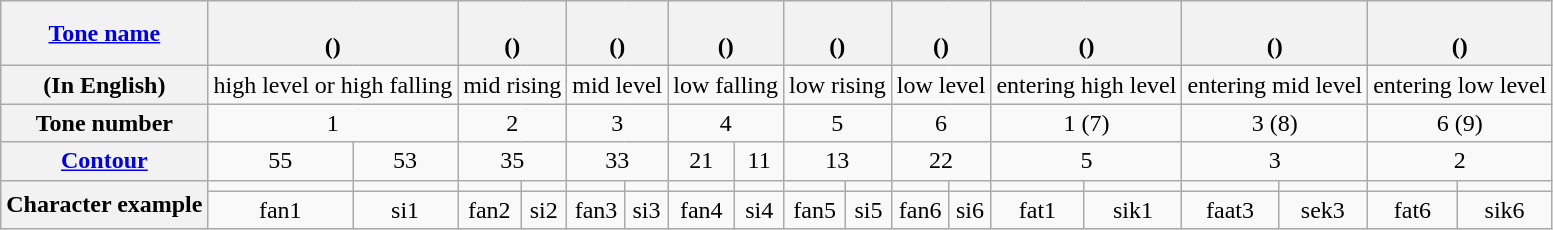<table class="wikitable" style="text-align: center">
<tr>
<th><a href='#'>Tone name</a></th>
<th colspan="2"><br>()</th>
<th colspan="2"><br>()</th>
<th colspan="2"><br>()</th>
<th colspan="2"><br>()</th>
<th colspan="2"><br>()</th>
<th colspan="2"><br>()</th>
<th colspan="2"><br>()</th>
<th colspan="2"><br>()</th>
<th colspan="2"><br>()</th>
</tr>
<tr>
<th>(In English)</th>
<td colspan="2">high level or high falling</td>
<td colspan="2">mid rising</td>
<td colspan="2">mid level</td>
<td colspan="2">low falling</td>
<td colspan="2">low rising</td>
<td colspan="2">low level</td>
<td colspan="2">entering high level</td>
<td colspan="2">entering mid level</td>
<td colspan="2">entering low level</td>
</tr>
<tr>
<th>Tone number</th>
<td colspan="2">1</td>
<td colspan="2">2</td>
<td colspan="2">3</td>
<td colspan="2">4</td>
<td colspan="2">5</td>
<td colspan="2">6</td>
<td colspan="2">1 (7)</td>
<td colspan="2">3 (8)</td>
<td colspan="2">6 (9)</td>
</tr>
<tr>
<th><a href='#'>Contour</a></th>
<td> 55</td>
<td> 53</td>
<td colspan="2"> 35</td>
<td colspan="2"> 33</td>
<td> 21</td>
<td> 11</td>
<td colspan="2"> 13</td>
<td colspan="2"> 22</td>
<td colspan="2"> 5</td>
<td colspan="2"> 3</td>
<td colspan="2"> 2</td>
</tr>
<tr>
<th rowspan="2">Character example</th>
<td></td>
<td></td>
<td></td>
<td></td>
<td></td>
<td></td>
<td></td>
<td></td>
<td></td>
<td></td>
<td></td>
<td></td>
<td></td>
<td></td>
<td></td>
<td></td>
<td></td>
<td></td>
</tr>
<tr>
<td>fan1</td>
<td>si1</td>
<td>fan2</td>
<td>si2</td>
<td>fan3</td>
<td>si3</td>
<td>fan4</td>
<td>si4</td>
<td>fan5</td>
<td>si5</td>
<td>fan6</td>
<td>si6</td>
<td>fat1</td>
<td>sik1</td>
<td>faat3</td>
<td>sek3</td>
<td>fat6</td>
<td>sik6</td>
</tr>
</table>
